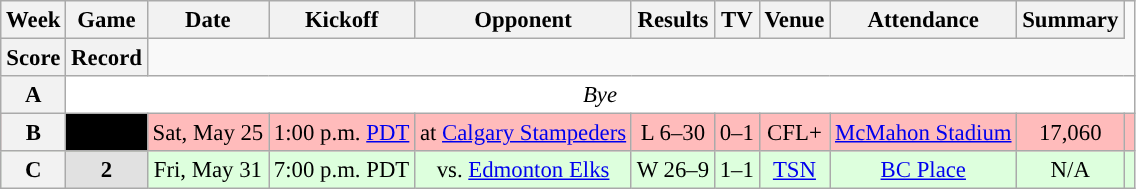<table class="wikitable" style="font-size: 95%;">
<tr>
<th scope="col">Week</th>
<th scope="col">Game</th>
<th scope="col">Date</th>
<th scope="col">Kickoff</th>
<th scope="col">Opponent</th>
<th scope="col">Results</th>
<th scope="col">TV</th>
<th scope="col">Venue</th>
<th scope="col">Attendance</th>
<th scope="col">Summary</th>
</tr>
<tr>
<th scope="col">Score</th>
<th scope="col">Record</th>
</tr>
<tr align="center" bgcolor="ffffff">
<th align="center"><strong>A</strong></th>
<td colspan=10 align="center" valign="middle"><em>Bye</em></td>
</tr>
<tr align="center" bgcolor="#ffbbbb">
<th align="center"><strong>B</strong></th>
<th style="text-align:center; background:black;"><span><strong>1</strong></span></th>
<td align="center">Sat, May 25</td>
<td align="center">1:00 p.m. <a href='#'>PDT</a></td>
<td align="center">at <a href='#'>Calgary Stampeders</a></td>
<td align="center">L 6–30</td>
<td align="center">0–1</td>
<td align="center">CFL+</td>
<td align="center"><a href='#'>McMahon Stadium</a></td>
<td align="center">17,060</td>
<td align="center"></td>
</tr>
<tr align="center" bgcolor="ddffdd">
<th align="center"><strong>C</strong></th>
<th style="text-align:center; background:#E1E1E1;"><span><strong>2</strong></span></th>
<td align="center">Fri, May 31</td>
<td align="center">7:00 p.m. PDT</td>
<td align="center">vs. <a href='#'>Edmonton Elks</a></td>
<td align="center">W 26–9</td>
<td align="center">1–1</td>
<td align="center"><a href='#'>TSN</a></td>
<td align="center"><a href='#'>BC Place</a></td>
<td align="center">N/A</td>
<td align="center"></td>
</tr>
</table>
